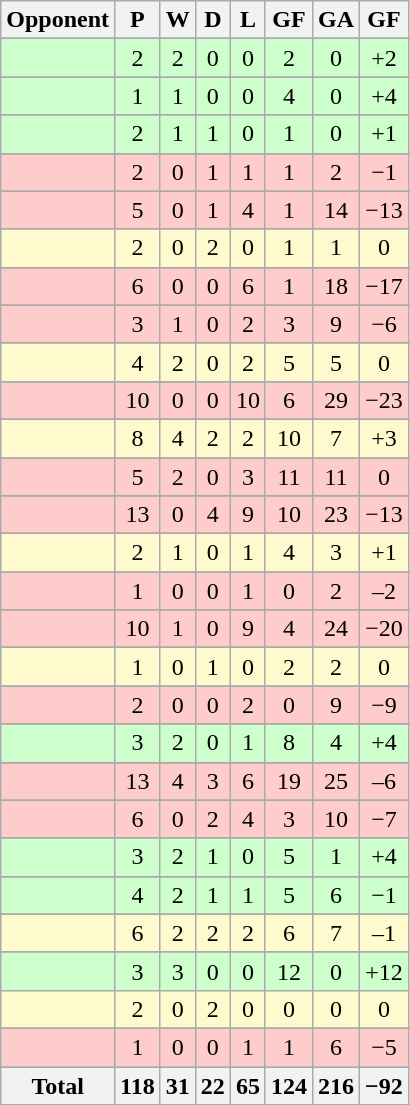<table class="wikitable sortable" style="text-align:center">
<tr>
<th>Opponent</th>
<th>P</th>
<th>W</th>
<th>D</th>
<th>L</th>
<th>GF</th>
<th>GA</th>
<th>GF</th>
</tr>
<tr>
</tr>
<tr style="background:#CCFFCC">
<td style="text-align:left"></td>
<td>2</td>
<td>2</td>
<td>0</td>
<td>0</td>
<td>2</td>
<td>0</td>
<td>+2</td>
</tr>
<tr>
</tr>
<tr style="background:#CCFFCC">
<td style="text-align:left"></td>
<td>1</td>
<td>1</td>
<td>0</td>
<td>0</td>
<td>4</td>
<td>0</td>
<td>+4</td>
</tr>
<tr>
</tr>
<tr style="background:#CCFFCC">
<td style="text-align:left"></td>
<td>2</td>
<td>1</td>
<td>1</td>
<td>0</td>
<td>1</td>
<td>0</td>
<td>+1</td>
</tr>
<tr>
</tr>
<tr style="background:#FFCCCC">
<td style="text-align:left"></td>
<td>2</td>
<td>0</td>
<td>1</td>
<td>1</td>
<td>1</td>
<td>2</td>
<td>−1</td>
</tr>
<tr>
</tr>
<tr style="background:#FFCCCC">
<td style="text-align:left"></td>
<td>5</td>
<td>0</td>
<td>1</td>
<td>4</td>
<td>1</td>
<td>14</td>
<td>−13</td>
</tr>
<tr>
</tr>
<tr style="background:#FFFACD">
<td style="text-align:left"></td>
<td>2</td>
<td>0</td>
<td>2</td>
<td>0</td>
<td>1</td>
<td>1</td>
<td>0</td>
</tr>
<tr>
</tr>
<tr style="background:#FFCCCC">
<td style="text-align:left"></td>
<td>6</td>
<td>0</td>
<td>0</td>
<td>6</td>
<td>1</td>
<td>18</td>
<td>−17</td>
</tr>
<tr>
</tr>
<tr style="background:#FFCCCC">
<td style="text-align:left"></td>
<td>3</td>
<td>1</td>
<td>0</td>
<td>2</td>
<td>3</td>
<td>9</td>
<td>−6</td>
</tr>
<tr>
</tr>
<tr style="background:#FFFACD">
<td style="text-align:left"></td>
<td>4</td>
<td>2</td>
<td>0</td>
<td>2</td>
<td>5</td>
<td>5</td>
<td>0</td>
</tr>
<tr>
</tr>
<tr style="background:#FFCCCC">
<td style="text-align:left"></td>
<td>10</td>
<td>0</td>
<td>0</td>
<td>10</td>
<td>6</td>
<td>29</td>
<td>−23</td>
</tr>
<tr>
</tr>
<tr style="background:#FFFACD">
<td style="text-align:left"></td>
<td>8</td>
<td>4</td>
<td>2</td>
<td>2</td>
<td>10</td>
<td>7</td>
<td>+3</td>
</tr>
<tr>
</tr>
<tr style="background:#FFCCCC">
<td style="text-align:left"></td>
<td>5</td>
<td>2</td>
<td>0</td>
<td>3</td>
<td>11</td>
<td>11</td>
<td>0</td>
</tr>
<tr>
</tr>
<tr style="background:#FFCCCC">
<td style="text-align:left"></td>
<td>13</td>
<td>0</td>
<td>4</td>
<td>9</td>
<td>10</td>
<td>23</td>
<td>−13</td>
</tr>
<tr>
</tr>
<tr style="background:#FFFACD">
<td style="text-align:left"></td>
<td>2</td>
<td>1</td>
<td>0</td>
<td>1</td>
<td>4</td>
<td>3</td>
<td>+1</td>
</tr>
<tr>
</tr>
<tr style="background:#FFCCCC">
<td style="text-align:left"></td>
<td>1</td>
<td>0</td>
<td>0</td>
<td>1</td>
<td>0</td>
<td>2</td>
<td>–2</td>
</tr>
<tr>
</tr>
<tr style="background:#FFCCCC">
<td style="text-align:left"></td>
<td>10</td>
<td>1</td>
<td>0</td>
<td>9</td>
<td>4</td>
<td>24</td>
<td>−20</td>
</tr>
<tr>
</tr>
<tr style="background:#FFFACD">
<td style="text-align:left"></td>
<td>1</td>
<td>0</td>
<td>1</td>
<td>0</td>
<td>2</td>
<td>2</td>
<td>0</td>
</tr>
<tr>
</tr>
<tr style="background:#FFCCCC">
<td style="text-align:left"></td>
<td>2</td>
<td>0</td>
<td>0</td>
<td>2</td>
<td>0</td>
<td>9</td>
<td>−9</td>
</tr>
<tr>
</tr>
<tr style="background:#CCFFCC">
<td style="text-align:left"></td>
<td>3</td>
<td>2</td>
<td>0</td>
<td>1</td>
<td>8</td>
<td>4</td>
<td>+4</td>
</tr>
<tr>
</tr>
<tr style="background:#FFCCCC">
<td style="text-align:left"></td>
<td>13</td>
<td>4</td>
<td>3</td>
<td>6</td>
<td>19</td>
<td>25</td>
<td>–6</td>
</tr>
<tr>
</tr>
<tr style="background:#FFCCCC">
<td style="text-align:left"></td>
<td>6</td>
<td>0</td>
<td>2</td>
<td>4</td>
<td>3</td>
<td>10</td>
<td>−7</td>
</tr>
<tr>
</tr>
<tr style="background:#CCFFCC">
<td style="text-align:left"></td>
<td>3</td>
<td>2</td>
<td>1</td>
<td>0</td>
<td>5</td>
<td>1</td>
<td>+4</td>
</tr>
<tr>
</tr>
<tr style="background:#CCFFCC">
<td style="text-align:left"></td>
<td>4</td>
<td>2</td>
<td>1</td>
<td>1</td>
<td>5</td>
<td>6</td>
<td>−1</td>
</tr>
<tr>
</tr>
<tr style="background:#FFFACD">
<td style="text-align:left"></td>
<td>6</td>
<td>2</td>
<td>2</td>
<td>2</td>
<td>6</td>
<td>7</td>
<td>–1</td>
</tr>
<tr>
</tr>
<tr style="background:#CCFFCC">
<td style="text-align:left"></td>
<td>3</td>
<td>3</td>
<td>0</td>
<td>0</td>
<td>12</td>
<td>0</td>
<td>+12</td>
</tr>
<tr style="background:#FFFACD">
<td style="text-align:left"></td>
<td>2</td>
<td>0</td>
<td>2</td>
<td>0</td>
<td>0</td>
<td>0</td>
<td>0</td>
</tr>
<tr>
</tr>
<tr style="background:#FFCCCC">
<td style="text-align:left"></td>
<td>1</td>
<td>0</td>
<td>0</td>
<td>1</td>
<td>1</td>
<td>6</td>
<td>−5</td>
</tr>
<tr>
</tr>
<tr class="sortbottom">
<th>Total</th>
<th>118</th>
<th>31</th>
<th>22</th>
<th>65</th>
<th>124</th>
<th>216</th>
<th>−92</th>
</tr>
</table>
